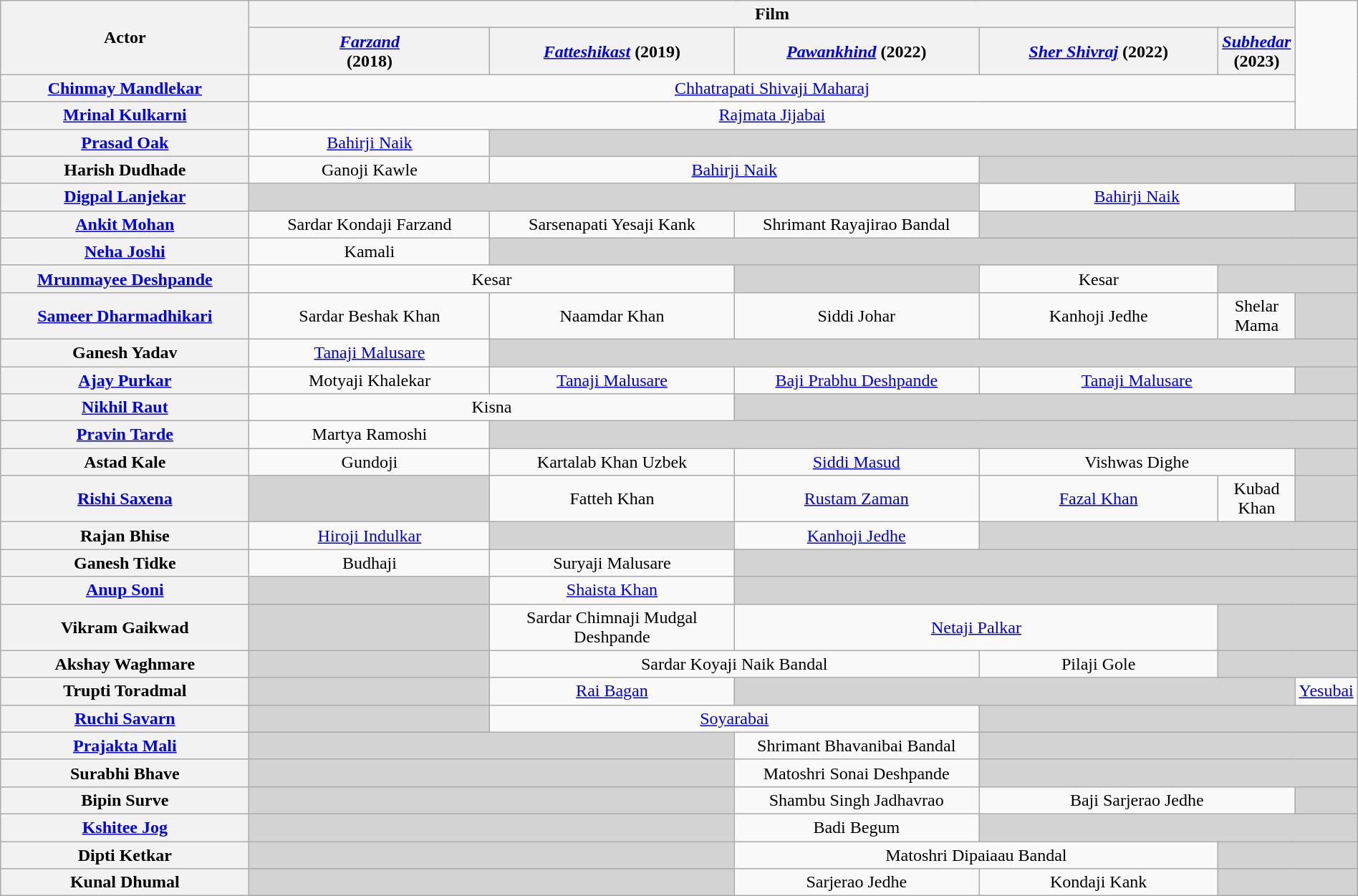<table class="wikitable"  style="text-align:center; width:100%;">
<tr>
<th rowspan="2"; style="width:20%;">Actor</th>
<th colspan="5">Film</th>
</tr>
<tr>
<th style="width:20%;"><em><a href='#'>Farzand</a></em><br>(2018)</th>
<th style="width:20%;"><em><a href='#'>Fatteshikast</a></em> (2019)</th>
<th style="width:20%;"><em><a href='#'>Pawankhind</a></em> (2022)</th>
<th style="width:20%;"><em><a href='#'>Sher Shivraj</a></em> (2022)</th>
<th><em><a href='#'>Subhedar</a></em> (2023)</th>
</tr>
<tr>
<th><a href='#'>Chinmay Mandlekar</a></th>
<td colspan="5"><a href='#'>Chhatrapati Shivaji Maharaj</a></td>
</tr>
<tr>
<th><a href='#'>Mrinal Kulkarni</a></th>
<td colspan="5"><a href='#'>Rajmata Jijabai</a></td>
</tr>
<tr>
<th><a href='#'>Prasad Oak</a></th>
<td><a href='#'>Bahirji Naik</a></td>
<td colspan="5" style="background:#d3d3d3;"></td>
</tr>
<tr>
<th>Harish Dudhade</th>
<td colspan="1">Ganoji Kawle</td>
<td colspan="2"><a href='#'>Bahirji Naik</a></td>
<td colspan="3" style="background:#d3d3d3;"></td>
</tr>
<tr>
<th><a href='#'>Digpal Lanjekar</a></th>
<td colspan="3" style="background:#d3d3d3;"></td>
<td colspan="2"><a href='#'>Bahirji Naik</a></td>
<td colspan="1" style="background:#d3d3d3;"></td>
</tr>
<tr>
<th><a href='#'>Ankit Mohan</a></th>
<td>Sardar Kondaji Farzand</td>
<td>Sarsenapati Yesaji Kank</td>
<td>Shrimant Rayajirao Bandal</td>
<td colspan="3"style="background:#d3d3d3;"></td>
</tr>
<tr>
<th><a href='#'>Neha Joshi</a></th>
<td>Kamali</td>
<td colspan="5"style="background:#d3d3d3;"></td>
</tr>
<tr>
<th><a href='#'>Mrunmayee Deshpande</a></th>
<td colspan="2">Kesar</td>
<td colspan="1"style="background:#d3d3d3;"></td>
<td>Kesar</td>
<td colspan="2"style="background:#d3d3d3;"></td>
</tr>
<tr>
<th><a href='#'>Sameer Dharmadhikari</a></th>
<td>Sardar Beshak Khan</td>
<td>Naamdar Khan</td>
<td>Siddi Johar</td>
<td>Kanhoji Jedhe</td>
<td>Shelar Mama</td>
<td colspan="1"style="background:#d3d3d3;"></td>
</tr>
<tr>
<th>Ganesh Yadav</th>
<td><a href='#'>Tanaji Malusare</a></td>
<td colspan="5"style="background:#d3d3d3;"></td>
</tr>
<tr>
<th><a href='#'>Ajay Purkar</a></th>
<td>Motyaji Khalekar</td>
<td><a href='#'>Tanaji Malusare</a></td>
<td><a href='#'>Baji Prabhu Deshpande</a></td>
<td colspan="2 "><a href='#'>Tanaji Malusare</a></td>
<td colspan="1"style="background:#d3d3d3;"></td>
</tr>
<tr>
<th><a href='#'>Nikhil Raut</a></th>
<td colspan="2">Kisna</td>
<td colspan="4" style="background:#d3d3d3;"></td>
</tr>
<tr>
<th><a href='#'>Pravin Tarde</a></th>
<td>Martya Ramoshi</td>
<td colspan="5" style="background:#d3d3d3;"></td>
</tr>
<tr>
<th>Astad Kale</th>
<td>Gundoji</td>
<td>Kartalab Khan Uzbek</td>
<td><a href='#'>Siddi Masud</a></td>
<td colspan="2">Vishwas Dighe</td>
<td colspan="1"style="background:#d3d3d3;"></td>
</tr>
<tr>
<th><a href='#'>Rishi Saxena</a></th>
<td colspan="1"style="background:#d3d3d3;"></td>
<td>Fatteh Khan</td>
<td><a href='#'>Rustam Zaman</a></td>
<td><a href='#'>Fazal Khan</a></td>
<td>Kubad Khan</td>
<td colspan="1"style="background:#d3d3d3;"></td>
</tr>
<tr>
<th>Rajan Bhise</th>
<td><a href='#'>Hiroji Indulkar</a></td>
<td style="background:#d3d3d3;"></td>
<td><a href='#'>Kanhoji Jedhe</a></td>
<td colspan="3" style="background:#d3d3d3;"></td>
</tr>
<tr>
<th>Ganesh Tidke</th>
<td>Budhaji</td>
<td>Suryaji Malusare</td>
<td colspan="4" style="background:#d3d3d3;"></td>
</tr>
<tr>
<th><a href='#'>Anup Soni</a></th>
<td style="background:#d3d3d3;"></td>
<td><a href='#'>Shaista Khan</a></td>
<td colspan="4" style="background:#d3d3d3;"></td>
</tr>
<tr>
<th>Vikram Gaikwad</th>
<td style="background:#d3d3d3;"></td>
<td>Sardar Chimnaji Mudgal Deshpande</td>
<td colspan="2"><a href='#'>Netaji Palkar</a></td>
<td colspan="2" style="background:#d3d3d3;"></td>
</tr>
<tr>
<th>Akshay Waghmare</th>
<td style="background:#d3d3d3;"></td>
<td colspan="2">Sardar Koyaji Naik Bandal</td>
<td>Pilaji Gole</td>
<td colspan="2" style="background:#d3d3d3;"></td>
</tr>
<tr>
<th>Trupti Toradmal</th>
<td style="background:#d3d3d3;"></td>
<td><a href='#'>Rai Bagan</a></td>
<td colspan="3" style="background:#d3d3d3;"></td>
<td><a href='#'>Yesubai</a></td>
</tr>
<tr>
<th><a href='#'>Ruchi Savarn</a></th>
<td style="background:#d3d3d3;"></td>
<td colspan="2"><a href='#'>Soyarabai</a></td>
<td colspan="3" style="background:#d3d3d3;"></td>
</tr>
<tr>
<th><a href='#'>Prajakta Mali</a></th>
<td colspan="2" style="background:#d3d3d3;"></td>
<td>Shrimant Bhavanibai Bandal</td>
<td colspan="3" style="background:#d3d3d3;"></td>
</tr>
<tr>
<th>Surabhi Bhave</th>
<td colspan="2" style="background:#d3d3d3;"></td>
<td>Matoshri Sonai Deshpande</td>
<td colspan="3" style="background:#d3d3d3;"></td>
</tr>
<tr>
<th>Bipin Surve</th>
<td colspan="2" style="background:#d3d3d3;"></td>
<td>Shambu Singh Jadhavrao</td>
<td colspan="2">Baji Sarjerao Jedhe</td>
<td colspan="1" style="background:#d3d3d3;"></td>
</tr>
<tr>
<th><a href='#'>Kshitee Jog</a></th>
<td colspan="2" style="background:#d3d3d3;"></td>
<td>Badi Begum</td>
<td colspan="3" style="background:#d3d3d3;"></td>
</tr>
<tr>
<th>Dipti Ketkar</th>
<td colspan="2" style="background:#d3d3d3;"></td>
<td colspan="2">Matoshri Dipaiaau Bandal</td>
<td colspan="2" style="background:#d3d3d3;"></td>
</tr>
<tr>
<th>Kunal Dhumal</th>
<td colspan="2" style="background:#d3d3d3;"></td>
<td>Sarjerao Jedhe</td>
<td>Kondaji Kank</td>
<td colspan="2" style="background:#d3d3d3;"></td>
</tr>
</table>
